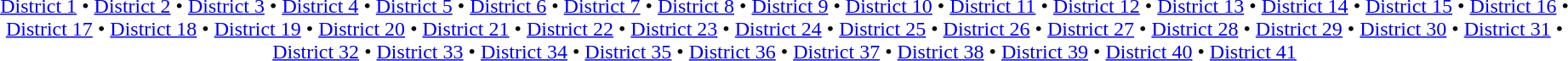<table id=toc class=toc summary=Contents>
<tr>
<td align=center><br><a href='#'>District 1</a> • <a href='#'>District 2</a> • <a href='#'>District 3</a> • <a href='#'>District 4</a> • <a href='#'>District 5</a> • <a href='#'>District 6</a> • <a href='#'>District 7</a> • <a href='#'>District 8</a> • <a href='#'>District 9</a> • <a href='#'>District 10</a> • <a href='#'>District 11</a> • <a href='#'>District 12</a> • <a href='#'>District 13</a> • <a href='#'>District 14</a> • <a href='#'>District 15</a> • <a href='#'>District 16</a> • <a href='#'>District 17</a> • <a href='#'>District 18</a> • <a href='#'>District 19</a> • <a href='#'>District 20</a> • <a href='#'>District 21</a> • <a href='#'>District 22</a> • <a href='#'>District 23</a> • <a href='#'>District 24</a> • <a href='#'>District 25</a> • <a href='#'>District 26</a> • <a href='#'>District 27</a> • <a href='#'>District 28</a> • <a href='#'>District 29</a> • <a href='#'>District 30</a> • <a href='#'>District 31</a> • <a href='#'>District 32</a> • <a href='#'>District 33</a> • <a href='#'>District 34</a> • <a href='#'>District 35</a> • <a href='#'>District 36</a> • <a href='#'>District 37</a> • <a href='#'>District 38</a> • <a href='#'>District 39</a> • <a href='#'>District 40</a> • <a href='#'>District 41</a></td>
</tr>
</table>
